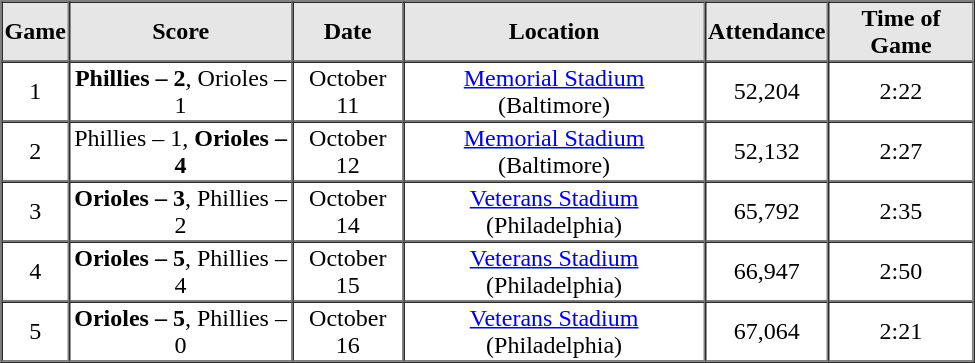<table border=1 cellspacing=0 width=650 style="margin-left:3em;">
<tr style="text-align:center; background-color:#e6e6e6;">
<th width=>Game</th>
<th width=>Score</th>
<th width=>Date</th>
<th width=>Location</th>
<th width=>Attendance</th>
<th width=>Time of Game</th>
</tr>
<tr style="text-align:center;">
<td>1</td>
<td><strong>Phillies – 2</strong>, Orioles – 1</td>
<td>October 11</td>
<td><a href='#'>Memorial Stadium</a> (Baltimore)</td>
<td>52,204</td>
<td>2:22</td>
</tr>
<tr style="text-align:center;">
<td>2</td>
<td>Phillies – 1, <strong>Orioles – 4</strong></td>
<td>October 12</td>
<td><a href='#'>Memorial Stadium</a> (Baltimore)</td>
<td>52,132</td>
<td>2:27</td>
</tr>
<tr style="text-align:center;">
<td>3</td>
<td><strong>Orioles – 3</strong>, Phillies – 2</td>
<td>October 14</td>
<td><a href='#'>Veterans Stadium</a> (Philadelphia)</td>
<td>65,792</td>
<td>2:35</td>
</tr>
<tr style="text-align:center;">
<td>4</td>
<td><strong>Orioles – 5</strong>, Phillies – 4</td>
<td>October 15</td>
<td><a href='#'>Veterans Stadium</a> (Philadelphia)</td>
<td>66,947</td>
<td>2:50</td>
</tr>
<tr style="text-align:center;">
<td>5</td>
<td><strong>Orioles – 5</strong>, Phillies – 0</td>
<td>October 16</td>
<td><a href='#'>Veterans Stadium</a> (Philadelphia)</td>
<td>67,064</td>
<td>2:21</td>
</tr>
<tr style="text-align:center;">
</tr>
</table>
